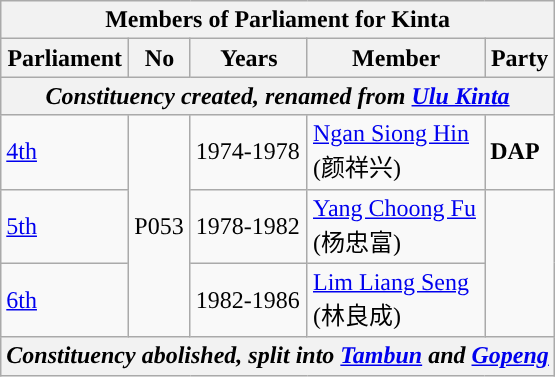<table class=wikitable>
<tr>
<th colspan="5">Members of Parliament for Kinta</th>
</tr>
<tr>
<th>Parliament</th>
<th>No</th>
<th>Years</th>
<th>Member</th>
<th>Party</th>
</tr>
<tr>
<th colspan="5" align="center"><em>Constituency created, renamed from <a href='#'>Ulu Kinta</a></em></th>
</tr>
<tr>
<td><a href='#'>4th</a></td>
<td rowspan="3">P053</td>
<td>1974-1978</td>
<td><a href='#'>Ngan Siong Hin</a>  <br>(颜祥兴)</td>
<td><strong>DAP</strong></td>
</tr>
<tr>
<td><a href='#'>5th</a></td>
<td>1978-1982</td>
<td><a href='#'>Yang Choong Fu</a> <br> (杨忠富)</td>
<td rowspan="2"></td>
</tr>
<tr>
<td><a href='#'>6th</a></td>
<td>1982-1986</td>
<td><a href='#'>Lim Liang Seng</a> <br> (林良成)</td>
</tr>
<tr>
<th colspan="5" align="center"><em>Constituency abolished, split into <a href='#'>Tambun</a> and <a href='#'>Gopeng</a></em></th>
</tr>
</table>
